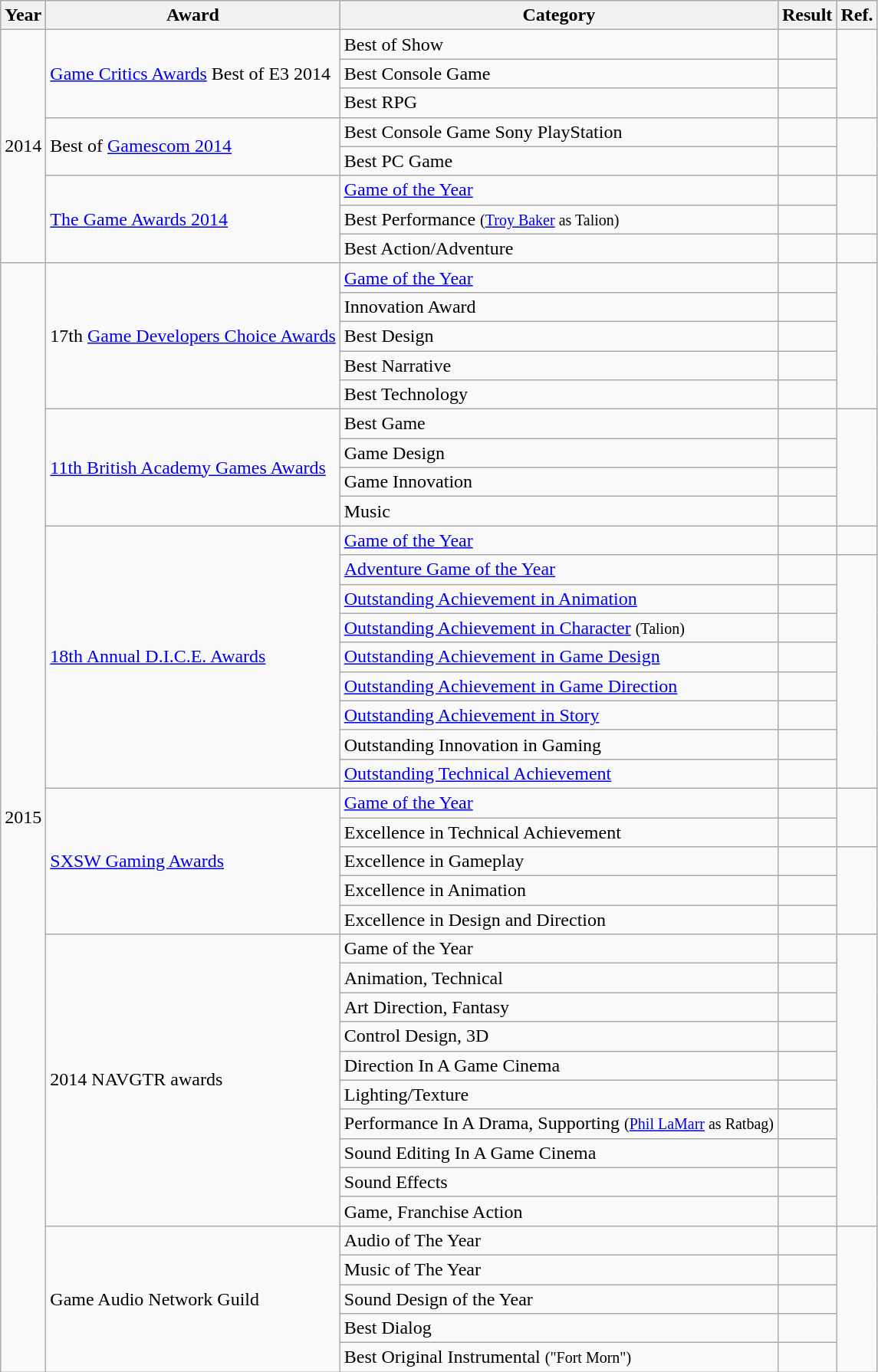<table class="wikitable sortable">
<tr>
<th>Year</th>
<th>Award</th>
<th>Category</th>
<th>Result</th>
<th>Ref.</th>
</tr>
<tr>
<td rowspan="8">2014</td>
<td rowspan="3"><a href='#'>Game Critics Awards</a> Best of E3 2014</td>
<td>Best of Show</td>
<td></td>
<td rowspan="3" style="text-align:center;"></td>
</tr>
<tr>
<td>Best Console Game</td>
<td></td>
</tr>
<tr>
<td>Best RPG</td>
<td></td>
</tr>
<tr>
<td rowspan="2">Best of <a href='#'>Gamescom 2014</a></td>
<td>Best Console Game Sony PlayStation</td>
<td></td>
<td rowspan="2" style="text-align:center;"></td>
</tr>
<tr>
<td>Best PC Game</td>
<td></td>
</tr>
<tr>
<td rowspan="3"><a href='#'>The Game Awards 2014</a></td>
<td><a href='#'>Game of the Year</a></td>
<td></td>
<td rowspan="2" style="text-align:center;"></td>
</tr>
<tr>
<td>Best Performance <small>(<a href='#'>Troy Baker</a> as Talion)</small></td>
<td></td>
</tr>
<tr>
<td>Best Action/Adventure</td>
<td></td>
<td rowspan="1" style="text-align:center;"></td>
</tr>
<tr>
<td rowspan="42">2015</td>
<td rowspan="5">17th <a href='#'>Game Developers Choice Awards</a></td>
<td><a href='#'>Game of the Year</a></td>
<td></td>
<td rowspan="5" style="text-align:center;"></td>
</tr>
<tr>
<td>Innovation Award</td>
<td></td>
</tr>
<tr>
<td>Best Design</td>
<td></td>
</tr>
<tr>
<td>Best Narrative</td>
<td></td>
</tr>
<tr>
<td>Best Technology</td>
<td></td>
</tr>
<tr>
<td rowspan="4"><a href='#'>11th British Academy Games Awards</a></td>
<td>Best Game</td>
<td></td>
<td rowspan="4" style="text-align:center;"></td>
</tr>
<tr>
<td>Game Design</td>
<td></td>
</tr>
<tr>
<td>Game Innovation</td>
<td></td>
</tr>
<tr>
<td>Music</td>
<td></td>
</tr>
<tr>
<td rowspan="9"><a href='#'>18th Annual D.I.C.E. Awards</a></td>
<td><a href='#'>Game of the Year</a></td>
<td></td>
<td style="text-align:center;"></td>
</tr>
<tr>
<td><a href='#'>Adventure Game of the Year</a></td>
<td></td>
<td rowspan="8" style="text-align:center;"></td>
</tr>
<tr>
<td><a href='#'>Outstanding Achievement in Animation</a></td>
<td></td>
</tr>
<tr>
<td><a href='#'>Outstanding Achievement in Character</a> <small>(Talion)</small></td>
<td></td>
</tr>
<tr>
<td><a href='#'>Outstanding Achievement in Game Design</a></td>
<td></td>
</tr>
<tr>
<td><a href='#'>Outstanding Achievement in Game Direction</a></td>
<td></td>
</tr>
<tr>
<td><a href='#'>Outstanding Achievement in Story</a></td>
<td></td>
</tr>
<tr>
<td>Outstanding Innovation in Gaming</td>
<td></td>
</tr>
<tr>
<td><a href='#'>Outstanding Technical Achievement</a></td>
<td></td>
</tr>
<tr>
<td rowspan="5"><a href='#'>SXSW Gaming Awards</a></td>
<td><a href='#'>Game of the Year</a></td>
<td></td>
<td rowspan="2" style="text-align:center;"></td>
</tr>
<tr>
<td>Excellence in Technical Achievement</td>
<td></td>
</tr>
<tr>
<td>Excellence in Gameplay</td>
<td></td>
<td rowspan="3" style="text-align:center;"></td>
</tr>
<tr>
<td>Excellence in Animation</td>
<td></td>
</tr>
<tr>
<td>Excellence in Design and Direction</td>
<td></td>
</tr>
<tr>
<td rowspan="10">2014 NAVGTR awards</td>
<td>Game of the Year</td>
<td></td>
<td rowspan="10" style="text-align:center;"></td>
</tr>
<tr>
<td>Animation, Technical</td>
<td></td>
</tr>
<tr>
<td>Art Direction, Fantasy</td>
<td></td>
</tr>
<tr>
<td>Control Design, 3D</td>
<td></td>
</tr>
<tr>
<td>Direction In A Game Cinema</td>
<td></td>
</tr>
<tr>
<td>Lighting/Texture</td>
<td></td>
</tr>
<tr>
<td>Performance In A Drama, Supporting <small>(<a href='#'>Phil LaMarr</a> as Ratbag)</small></td>
<td></td>
</tr>
<tr>
<td>Sound Editing In A Game Cinema</td>
<td></td>
</tr>
<tr>
<td>Sound Effects</td>
<td></td>
</tr>
<tr>
<td>Game, Franchise Action</td>
<td></td>
</tr>
<tr>
<td rowspan="5">Game Audio Network Guild</td>
<td>Audio of The Year</td>
<td></td>
<td rowspan="5" style="text-align:center;"></td>
</tr>
<tr>
<td>Music of The Year</td>
<td></td>
</tr>
<tr>
<td>Sound Design of the Year</td>
<td></td>
</tr>
<tr>
<td>Best Dialog</td>
<td></td>
</tr>
<tr>
<td>Best Original Instrumental <small>("Fort Morn")</small></td>
<td></td>
</tr>
</table>
